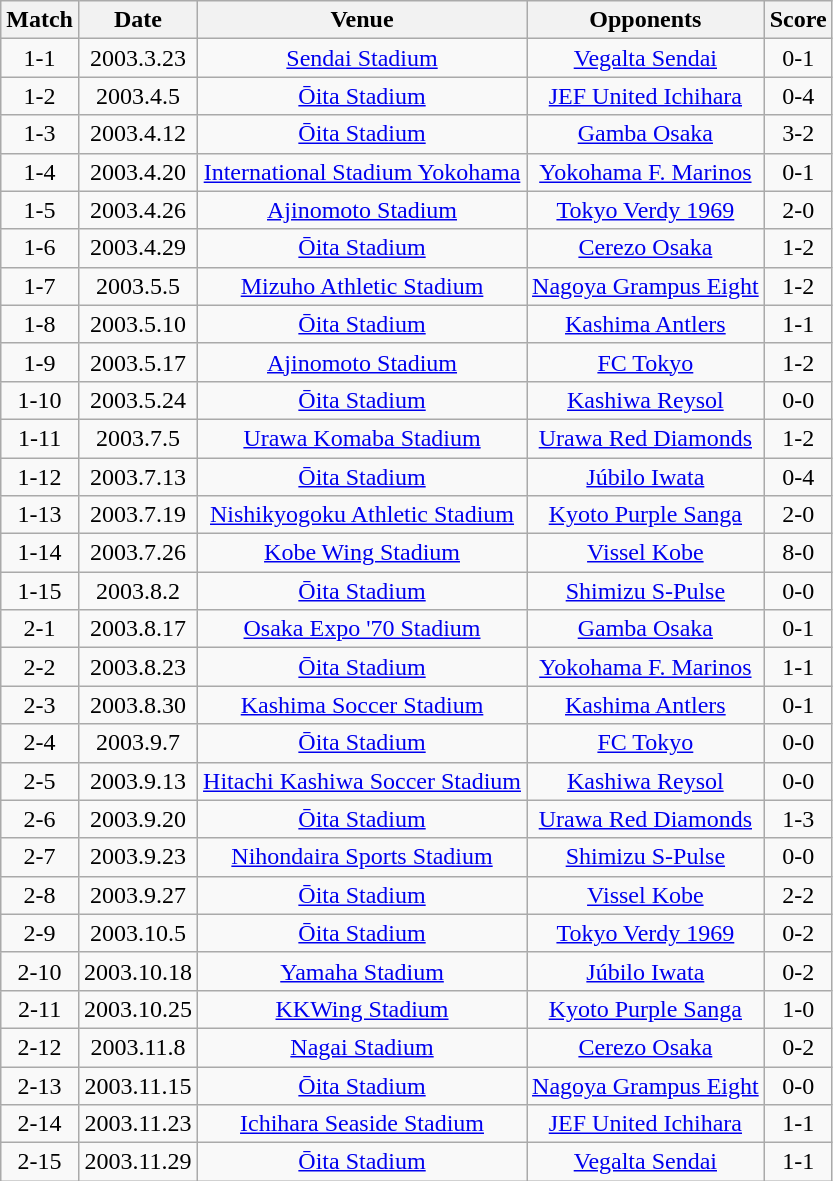<table class="wikitable" style="text-align:center;">
<tr>
<th>Match</th>
<th>Date</th>
<th>Venue</th>
<th>Opponents</th>
<th>Score</th>
</tr>
<tr>
<td>1-1</td>
<td>2003.3.23</td>
<td><a href='#'>Sendai Stadium</a></td>
<td><a href='#'>Vegalta Sendai</a></td>
<td>0-1</td>
</tr>
<tr>
<td>1-2</td>
<td>2003.4.5</td>
<td><a href='#'>Ōita Stadium</a></td>
<td><a href='#'>JEF United Ichihara</a></td>
<td>0-4</td>
</tr>
<tr>
<td>1-3</td>
<td>2003.4.12</td>
<td><a href='#'>Ōita Stadium</a></td>
<td><a href='#'>Gamba Osaka</a></td>
<td>3-2</td>
</tr>
<tr>
<td>1-4</td>
<td>2003.4.20</td>
<td><a href='#'>International Stadium Yokohama</a></td>
<td><a href='#'>Yokohama F. Marinos</a></td>
<td>0-1</td>
</tr>
<tr>
<td>1-5</td>
<td>2003.4.26</td>
<td><a href='#'>Ajinomoto Stadium</a></td>
<td><a href='#'>Tokyo Verdy 1969</a></td>
<td>2-0</td>
</tr>
<tr>
<td>1-6</td>
<td>2003.4.29</td>
<td><a href='#'>Ōita Stadium</a></td>
<td><a href='#'>Cerezo Osaka</a></td>
<td>1-2</td>
</tr>
<tr>
<td>1-7</td>
<td>2003.5.5</td>
<td><a href='#'>Mizuho Athletic Stadium</a></td>
<td><a href='#'>Nagoya Grampus Eight</a></td>
<td>1-2</td>
</tr>
<tr>
<td>1-8</td>
<td>2003.5.10</td>
<td><a href='#'>Ōita Stadium</a></td>
<td><a href='#'>Kashima Antlers</a></td>
<td>1-1</td>
</tr>
<tr>
<td>1-9</td>
<td>2003.5.17</td>
<td><a href='#'>Ajinomoto Stadium</a></td>
<td><a href='#'>FC Tokyo</a></td>
<td>1-2</td>
</tr>
<tr>
<td>1-10</td>
<td>2003.5.24</td>
<td><a href='#'>Ōita Stadium</a></td>
<td><a href='#'>Kashiwa Reysol</a></td>
<td>0-0</td>
</tr>
<tr>
<td>1-11</td>
<td>2003.7.5</td>
<td><a href='#'>Urawa Komaba Stadium</a></td>
<td><a href='#'>Urawa Red Diamonds</a></td>
<td>1-2</td>
</tr>
<tr>
<td>1-12</td>
<td>2003.7.13</td>
<td><a href='#'>Ōita Stadium</a></td>
<td><a href='#'>Júbilo Iwata</a></td>
<td>0-4</td>
</tr>
<tr>
<td>1-13</td>
<td>2003.7.19</td>
<td><a href='#'>Nishikyogoku Athletic Stadium</a></td>
<td><a href='#'>Kyoto Purple Sanga</a></td>
<td>2-0</td>
</tr>
<tr>
<td>1-14</td>
<td>2003.7.26</td>
<td><a href='#'>Kobe Wing Stadium</a></td>
<td><a href='#'>Vissel Kobe</a></td>
<td>8-0</td>
</tr>
<tr>
<td>1-15</td>
<td>2003.8.2</td>
<td><a href='#'>Ōita Stadium</a></td>
<td><a href='#'>Shimizu S-Pulse</a></td>
<td>0-0</td>
</tr>
<tr>
<td>2-1</td>
<td>2003.8.17</td>
<td><a href='#'>Osaka Expo '70 Stadium</a></td>
<td><a href='#'>Gamba Osaka</a></td>
<td>0-1</td>
</tr>
<tr>
<td>2-2</td>
<td>2003.8.23</td>
<td><a href='#'>Ōita Stadium</a></td>
<td><a href='#'>Yokohama F. Marinos</a></td>
<td>1-1</td>
</tr>
<tr>
<td>2-3</td>
<td>2003.8.30</td>
<td><a href='#'>Kashima Soccer Stadium</a></td>
<td><a href='#'>Kashima Antlers</a></td>
<td>0-1</td>
</tr>
<tr>
<td>2-4</td>
<td>2003.9.7</td>
<td><a href='#'>Ōita Stadium</a></td>
<td><a href='#'>FC Tokyo</a></td>
<td>0-0</td>
</tr>
<tr>
<td>2-5</td>
<td>2003.9.13</td>
<td><a href='#'>Hitachi Kashiwa Soccer Stadium</a></td>
<td><a href='#'>Kashiwa Reysol</a></td>
<td>0-0</td>
</tr>
<tr>
<td>2-6</td>
<td>2003.9.20</td>
<td><a href='#'>Ōita Stadium</a></td>
<td><a href='#'>Urawa Red Diamonds</a></td>
<td>1-3</td>
</tr>
<tr>
<td>2-7</td>
<td>2003.9.23</td>
<td><a href='#'>Nihondaira Sports Stadium</a></td>
<td><a href='#'>Shimizu S-Pulse</a></td>
<td>0-0</td>
</tr>
<tr>
<td>2-8</td>
<td>2003.9.27</td>
<td><a href='#'>Ōita Stadium</a></td>
<td><a href='#'>Vissel Kobe</a></td>
<td>2-2</td>
</tr>
<tr>
<td>2-9</td>
<td>2003.10.5</td>
<td><a href='#'>Ōita Stadium</a></td>
<td><a href='#'>Tokyo Verdy 1969</a></td>
<td>0-2</td>
</tr>
<tr>
<td>2-10</td>
<td>2003.10.18</td>
<td><a href='#'>Yamaha Stadium</a></td>
<td><a href='#'>Júbilo Iwata</a></td>
<td>0-2</td>
</tr>
<tr>
<td>2-11</td>
<td>2003.10.25</td>
<td><a href='#'>KKWing Stadium</a></td>
<td><a href='#'>Kyoto Purple Sanga</a></td>
<td>1-0</td>
</tr>
<tr>
<td>2-12</td>
<td>2003.11.8</td>
<td><a href='#'>Nagai Stadium</a></td>
<td><a href='#'>Cerezo Osaka</a></td>
<td>0-2</td>
</tr>
<tr>
<td>2-13</td>
<td>2003.11.15</td>
<td><a href='#'>Ōita Stadium</a></td>
<td><a href='#'>Nagoya Grampus Eight</a></td>
<td>0-0</td>
</tr>
<tr>
<td>2-14</td>
<td>2003.11.23</td>
<td><a href='#'>Ichihara Seaside Stadium</a></td>
<td><a href='#'>JEF United Ichihara</a></td>
<td>1-1</td>
</tr>
<tr>
<td>2-15</td>
<td>2003.11.29</td>
<td><a href='#'>Ōita Stadium</a></td>
<td><a href='#'>Vegalta Sendai</a></td>
<td>1-1</td>
</tr>
</table>
